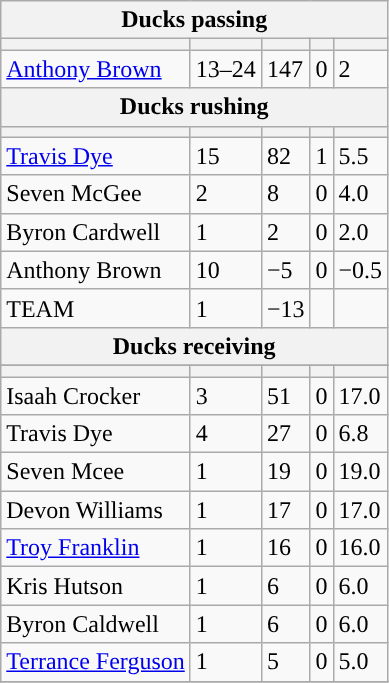<table class="wikitable plainrowheaders">
<tr>
<th colspan="6">Ducks passing</th>
</tr>
<tr>
<th scope="col"></th>
<th scope="col"></th>
<th scope="col"></th>
<th scope="col"></th>
<th scope="col"></th>
</tr>
<tr>
<td><a href='#'>Anthony Brown</a></td>
<td>13–24</td>
<td>147</td>
<td>0</td>
<td>2</td>
</tr>
<tr>
<th colspan="6">Ducks rushing</th>
</tr>
<tr>
<th scope="col"></th>
<th scope="col"></th>
<th scope="col"></th>
<th scope="col"></th>
<th scope="col"></th>
</tr>
<tr>
<td><a href='#'>Travis Dye</a></td>
<td>15</td>
<td>82</td>
<td>1</td>
<td>5.5</td>
</tr>
<tr>
<td>Seven McGee</td>
<td>2</td>
<td>8</td>
<td>0</td>
<td>4.0</td>
</tr>
<tr>
<td>Byron Cardwell</td>
<td>1</td>
<td>2</td>
<td>0</td>
<td>2.0</td>
</tr>
<tr>
<td>Anthony Brown</td>
<td>10</td>
<td>−5</td>
<td>0</td>
<td>−0.5</td>
</tr>
<tr>
<td>TEAM</td>
<td>1</td>
<td>−13</td>
<td></td>
<td></td>
</tr>
<tr>
<th colspan="6">Ducks receiving</th>
</tr>
<tr>
</tr>
<tr>
<th scope="col"></th>
<th scope="col"></th>
<th scope="col"></th>
<th scope="col"></th>
<th scope="col"></th>
</tr>
<tr>
<td>Isaah Crocker</td>
<td>3</td>
<td>51</td>
<td>0</td>
<td>17.0</td>
</tr>
<tr>
<td>Travis Dye</td>
<td>4</td>
<td>27</td>
<td>0</td>
<td>6.8</td>
</tr>
<tr>
<td>Seven Mcee</td>
<td>1</td>
<td>19</td>
<td>0</td>
<td>19.0</td>
</tr>
<tr>
<td>Devon Williams</td>
<td>1</td>
<td>17</td>
<td>0</td>
<td>17.0</td>
</tr>
<tr>
<td><a href='#'>Troy Franklin</a></td>
<td>1</td>
<td>16</td>
<td>0</td>
<td>16.0</td>
</tr>
<tr>
<td>Kris Hutson</td>
<td>1</td>
<td>6</td>
<td>0</td>
<td>6.0</td>
</tr>
<tr>
<td>Byron Caldwell</td>
<td>1</td>
<td>6</td>
<td>0</td>
<td>6.0</td>
</tr>
<tr>
<td><a href='#'>Terrance Ferguson</a></td>
<td>1</td>
<td>5</td>
<td>0</td>
<td>5.0</td>
</tr>
<tr>
</tr>
</table>
